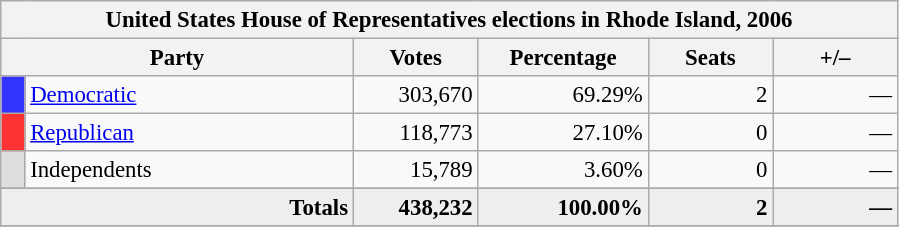<table class="wikitable" style="font-size: 95%;">
<tr>
<th colspan="6">United States House of Representatives elections in Rhode Island, 2006</th>
</tr>
<tr>
<th colspan=2 style="width: 15em">Party</th>
<th style="width: 5em">Votes</th>
<th style="width: 7em">Percentage</th>
<th style="width: 5em">Seats</th>
<th style="width: 5em">+/–</th>
</tr>
<tr>
<th style="background-color:#3333FF; width: 3px"></th>
<td style="width: 130px"><a href='#'>Democratic</a></td>
<td align="right">303,670</td>
<td align="right">69.29%</td>
<td align="right">2</td>
<td align="right">—</td>
</tr>
<tr>
<th style="background-color:#FF3333; width: 3px"></th>
<td style="width: 130px"><a href='#'>Republican</a></td>
<td align="right">118,773</td>
<td align="right">27.10%</td>
<td align="right">0</td>
<td align="right">—</td>
</tr>
<tr>
<th style="background-color:#DDDDDD; width: 3px"></th>
<td style="width: 130px">Independents</td>
<td align="right">15,789</td>
<td align="right">3.60%</td>
<td align="right">0</td>
<td align="right">—</td>
</tr>
<tr>
</tr>
<tr bgcolor="#EEEEEE">
<td colspan="2" align="right"><strong>Totals</strong></td>
<td align="right"><strong>438,232</strong></td>
<td align="right"><strong>100.00%</strong></td>
<td align="right"><strong>2</strong></td>
<td align="right"><strong>—</strong></td>
</tr>
<tr bgcolor="#EEEEEE">
</tr>
</table>
